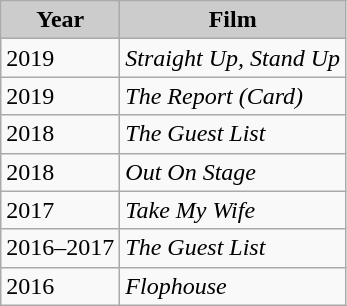<table class="wikitable">
<tr>
<th style="background:#ccc;">Year</th>
<th style="background:#ccc;">Film</th>
</tr>
<tr>
<td>2019</td>
<td><em>Straight Up, Stand Up</em></td>
</tr>
<tr>
<td>2019</td>
<td><em>The Report (Card)</em></td>
</tr>
<tr>
<td>2018</td>
<td><em>The Guest List</em></td>
</tr>
<tr>
<td>2018</td>
<td><em>Out On Stage</em></td>
</tr>
<tr>
<td>2017</td>
<td><em>Take My Wife</em></td>
</tr>
<tr>
<td>2016–2017</td>
<td><em>The Guest List</em></td>
</tr>
<tr>
<td>2016</td>
<td><em>Flophouse</em></td>
</tr>
</table>
